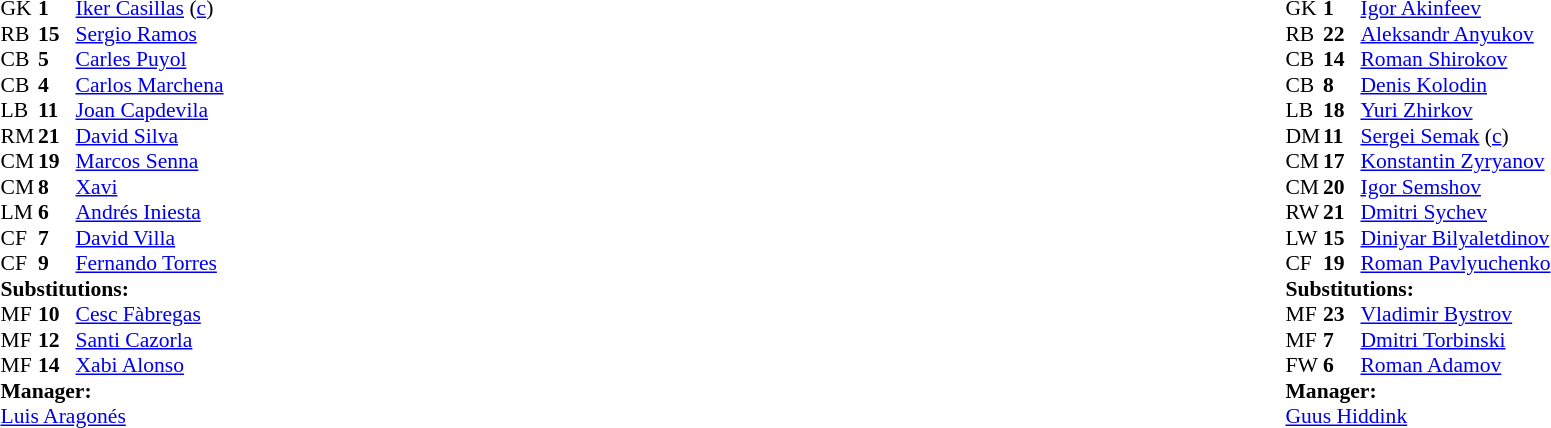<table style="width:100%;">
<tr>
<td style="vertical-align:top; width:40%;"><br><table style="font-size:90%" cellspacing="0" cellpadding="0">
<tr>
<th width="25"></th>
<th width="25"></th>
</tr>
<tr>
<td>GK</td>
<td><strong>1</strong></td>
<td><a href='#'>Iker Casillas</a> (<a href='#'>c</a>)</td>
</tr>
<tr>
<td>RB</td>
<td><strong>15</strong></td>
<td><a href='#'>Sergio Ramos</a></td>
</tr>
<tr>
<td>CB</td>
<td><strong>5</strong></td>
<td><a href='#'>Carles Puyol</a></td>
</tr>
<tr>
<td>CB</td>
<td><strong>4</strong></td>
<td><a href='#'>Carlos Marchena</a></td>
</tr>
<tr>
<td>LB</td>
<td><strong>11</strong></td>
<td><a href='#'>Joan Capdevila</a></td>
</tr>
<tr>
<td>RM</td>
<td><strong>21</strong></td>
<td><a href='#'>David Silva</a></td>
<td></td>
<td></td>
</tr>
<tr>
<td>CM</td>
<td><strong>19</strong></td>
<td><a href='#'>Marcos Senna</a></td>
</tr>
<tr>
<td>CM</td>
<td><strong>8</strong></td>
<td><a href='#'>Xavi</a></td>
</tr>
<tr>
<td>LM</td>
<td><strong>6</strong></td>
<td><a href='#'>Andrés Iniesta</a></td>
<td></td>
<td></td>
</tr>
<tr>
<td>CF</td>
<td><strong>7</strong></td>
<td><a href='#'>David Villa</a></td>
</tr>
<tr>
<td>CF</td>
<td><strong>9</strong></td>
<td><a href='#'>Fernando Torres</a></td>
<td></td>
<td></td>
</tr>
<tr>
<td colspan=3><strong>Substitutions:</strong></td>
</tr>
<tr>
<td>MF</td>
<td><strong>10</strong></td>
<td><a href='#'>Cesc Fàbregas</a></td>
<td></td>
<td></td>
</tr>
<tr>
<td>MF</td>
<td><strong>12</strong></td>
<td><a href='#'>Santi Cazorla</a></td>
<td></td>
<td></td>
</tr>
<tr>
<td>MF</td>
<td><strong>14</strong></td>
<td><a href='#'>Xabi Alonso</a></td>
<td></td>
<td></td>
</tr>
<tr>
<td colspan=3><strong>Manager:</strong></td>
</tr>
<tr>
<td colspan=3><a href='#'>Luis Aragonés</a></td>
</tr>
</table>
</td>
<td valign="top"></td>
<td style="vertical-align:top; width:50%;"><br><table style="font-size:90%; margin:auto;" cellspacing="0" cellpadding="0">
<tr>
<th width=25></th>
<th width=25></th>
</tr>
<tr>
<td>GK</td>
<td><strong>1</strong></td>
<td><a href='#'>Igor Akinfeev</a></td>
</tr>
<tr>
<td>RB</td>
<td><strong>22</strong></td>
<td><a href='#'>Aleksandr Anyukov</a></td>
</tr>
<tr>
<td>CB</td>
<td><strong>14</strong></td>
<td><a href='#'>Roman Shirokov</a></td>
</tr>
<tr>
<td>CB</td>
<td><strong>8</strong></td>
<td><a href='#'>Denis Kolodin</a></td>
</tr>
<tr>
<td>LB</td>
<td><strong>18</strong></td>
<td><a href='#'>Yuri Zhirkov</a></td>
</tr>
<tr>
<td>DM</td>
<td><strong>11</strong></td>
<td><a href='#'>Sergei Semak</a> (<a href='#'>c</a>)</td>
</tr>
<tr>
<td>CM</td>
<td><strong>17</strong></td>
<td><a href='#'>Konstantin Zyryanov</a></td>
</tr>
<tr>
<td>CM</td>
<td><strong>20</strong></td>
<td><a href='#'>Igor Semshov</a></td>
<td></td>
<td></td>
</tr>
<tr>
<td>RW</td>
<td><strong>21</strong></td>
<td><a href='#'>Dmitri Sychev</a></td>
<td></td>
<td></td>
</tr>
<tr>
<td>LW</td>
<td><strong>15</strong></td>
<td><a href='#'>Diniyar Bilyaletdinov</a></td>
</tr>
<tr>
<td>CF</td>
<td><strong>19</strong></td>
<td><a href='#'>Roman Pavlyuchenko</a></td>
</tr>
<tr>
<td colspan=3><strong>Substitutions:</strong></td>
</tr>
<tr>
<td>MF</td>
<td><strong>23</strong></td>
<td><a href='#'>Vladimir Bystrov</a></td>
<td></td>
<td></td>
<td></td>
</tr>
<tr>
<td>MF</td>
<td><strong>7</strong></td>
<td><a href='#'>Dmitri Torbinski</a></td>
<td></td>
<td></td>
</tr>
<tr>
<td>FW</td>
<td><strong>6</strong></td>
<td><a href='#'>Roman Adamov</a></td>
<td></td>
<td></td>
<td></td>
</tr>
<tr>
<td colspan=3><strong>Manager:</strong></td>
</tr>
<tr>
<td colspan=3> <a href='#'>Guus Hiddink</a></td>
</tr>
</table>
</td>
</tr>
</table>
